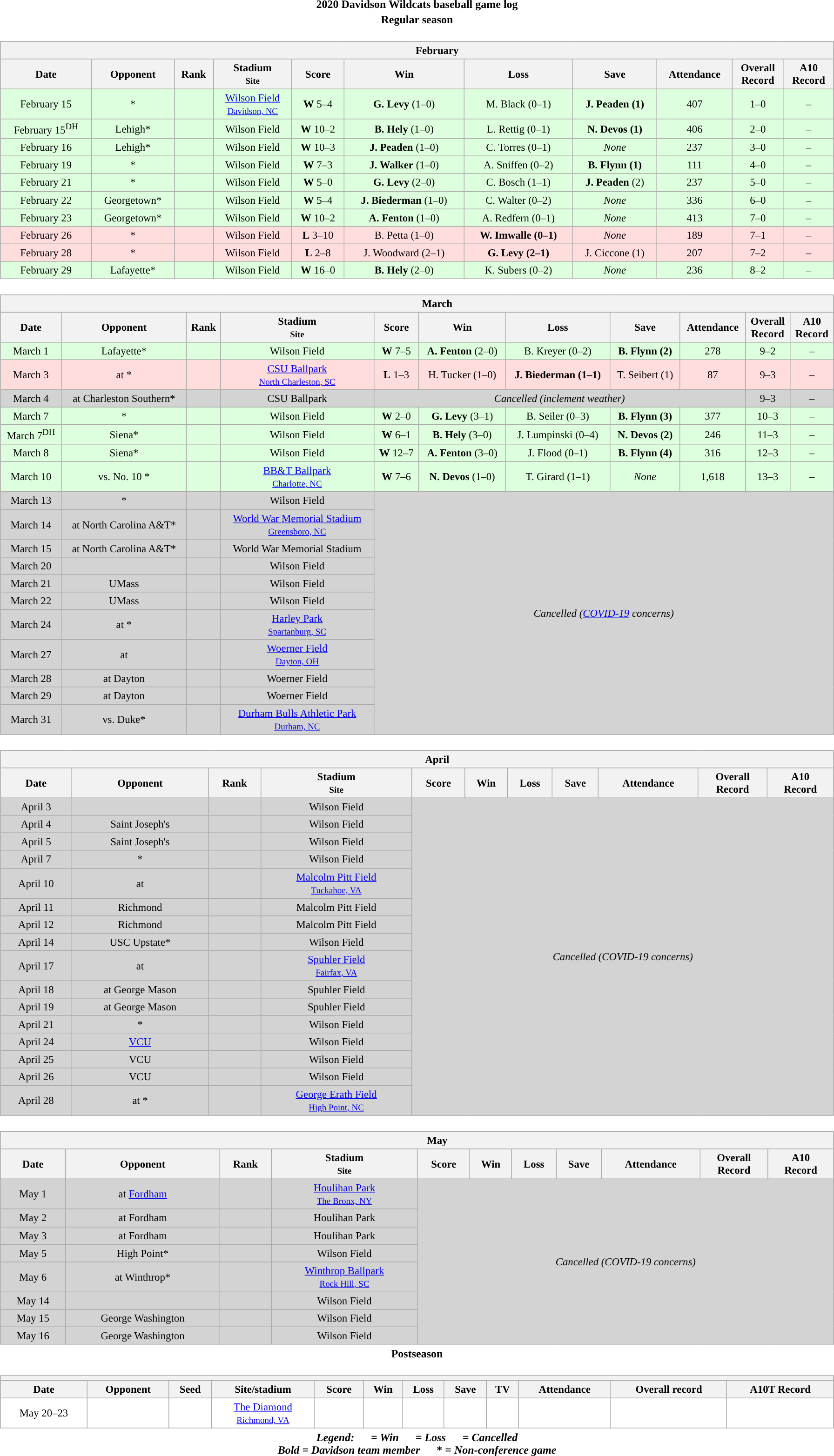<table class="toccolours" width=95% style="clear:both; margin:1.5em auto; text-align:center;">
<tr>
<th colspan=2>2020 Davidson Wildcats baseball game log</th>
</tr>
<tr>
<th colspan=2>Regular season</th>
</tr>
<tr valign="top">
<td><br><table class="wikitable collapsible collapsed" style="margin:auto; width:100%; text-align:center; font-size:95%">
<tr>
<th colspan=12 style="padding-left:4em;">February</th>
</tr>
<tr>
<th>Date</th>
<th>Opponent</th>
<th>Rank</th>
<th>Stadium<br><small>Site</small></th>
<th>Score</th>
<th>Win</th>
<th>Loss</th>
<th>Save</th>
<th>Attendance</th>
<th>Overall<br>Record</th>
<th>A10<br>Record</th>
</tr>
<tr align="center" bgcolor="#ddffdd">
<td>February 15</td>
<td>*</td>
<td></td>
<td><a href='#'>Wilson Field</a><br><small><a href='#'>Davidson, NC</a></small></td>
<td><strong>W</strong> 5–4</td>
<td><strong>G. Levy</strong> (1–0)</td>
<td>M. Black (0–1)</td>
<td><strong>J. Peaden (1)</strong></td>
<td>407</td>
<td>1–0</td>
<td>–</td>
</tr>
<tr align="center" bgcolor="#ddffdd">
<td>February 15<sup>DH</sup></td>
<td>Lehigh*</td>
<td></td>
<td>Wilson Field</td>
<td><strong>W</strong> 10–2</td>
<td><strong>B. Hely</strong> (1–0)</td>
<td>L. Rettig (0–1)</td>
<td><strong>N. Devos (1)</strong></td>
<td>406</td>
<td>2–0</td>
<td>–</td>
</tr>
<tr align="center" bgcolor="#ddffdd">
<td>February 16</td>
<td>Lehigh*</td>
<td></td>
<td>Wilson Field</td>
<td><strong>W</strong> 10–3</td>
<td><strong>J. Peaden</strong> (1–0)</td>
<td>C. Torres (0–1)</td>
<td><em>None</em></td>
<td>237</td>
<td>3–0</td>
<td>–</td>
</tr>
<tr align="center" bgcolor="ddffdd">
<td>February 19</td>
<td>*</td>
<td></td>
<td>Wilson Field</td>
<td><strong>W</strong> 7–3</td>
<td><strong>J. Walker</strong> (1–0)</td>
<td>A. Sniffen (0–2)</td>
<td><strong>B. Flynn (1)</strong></td>
<td>111</td>
<td>4–0</td>
<td>–</td>
</tr>
<tr align="center" bgcolor="ddffdd">
<td>February 21</td>
<td>*</td>
<td></td>
<td>Wilson Field</td>
<td><strong>W</strong> 5–0</td>
<td><strong>G. Levy</strong> (2–0)</td>
<td>C. Bosch (1–1)</td>
<td><strong>J. Peaden</strong> (2)</td>
<td>237</td>
<td>5–0</td>
<td>–</td>
</tr>
<tr align="center" bgcolor="ddffdd">
<td>February 22</td>
<td>Georgetown*</td>
<td></td>
<td>Wilson Field</td>
<td><strong>W</strong> 5–4</td>
<td><strong>J. Biederman</strong> (1–0)</td>
<td>C. Walter (0–2)</td>
<td><em>None</em></td>
<td>336</td>
<td>6–0</td>
<td>–</td>
</tr>
<tr align="center" bgcolor="ddffdd">
<td>February 23</td>
<td>Georgetown*</td>
<td></td>
<td>Wilson Field</td>
<td><strong>W</strong> 10–2</td>
<td><strong>A. Fenton</strong> (1–0)</td>
<td>A. Redfern (0–1)</td>
<td><em>None</em></td>
<td>413</td>
<td>7–0</td>
<td>–</td>
</tr>
<tr align="center" bgcolor="ffdddd">
<td>February 26</td>
<td>*</td>
<td></td>
<td>Wilson Field</td>
<td><strong>L</strong> 3–10</td>
<td>B. Petta (1–0)</td>
<td><strong>W. Imwalle (0–1)</strong></td>
<td><em>None</em></td>
<td>189</td>
<td>7–1</td>
<td>–</td>
</tr>
<tr align="center" bgcolor="ffdddd">
<td>February 28</td>
<td>*</td>
<td></td>
<td>Wilson Field</td>
<td><strong>L</strong> 2–8</td>
<td>J. Woodward (2–1)</td>
<td><strong>G. Levy (2–1)</strong></td>
<td>J. Ciccone (1)</td>
<td>207</td>
<td>7–2</td>
<td>–</td>
</tr>
<tr align="center" bgcolor="ddffdd">
<td>February 29</td>
<td>Lafayette*</td>
<td></td>
<td>Wilson Field</td>
<td><strong>W</strong> 16–0</td>
<td><strong>B. Hely</strong> (2–0)</td>
<td>K. Subers (0–2)</td>
<td><em>None</em></td>
<td>236</td>
<td>8–2</td>
<td>–</td>
</tr>
</table>
</td>
</tr>
<tr>
<td><br><table class="wikitable collapsible" style="margin:auto; width:100%; text-align:center; font-size:95%">
<tr>
<th colspan=12 style="padding-left:4em;">March</th>
</tr>
<tr>
<th>Date</th>
<th>Opponent</th>
<th>Rank</th>
<th>Stadium<br><small>Site</small></th>
<th>Score</th>
<th>Win</th>
<th>Loss</th>
<th>Save</th>
<th>Attendance</th>
<th>Overall<br>Record</th>
<th>A10<br>Record</th>
</tr>
<tr align="center" bgcolor="ddffdd">
<td>March 1</td>
<td>Lafayette*</td>
<td></td>
<td>Wilson Field</td>
<td><strong>W</strong> 7–5</td>
<td><strong>A. Fenton</strong> (2–0)</td>
<td>B. Kreyer (0–2)</td>
<td><strong>B. Flynn (2)</strong></td>
<td>278</td>
<td>9–2</td>
<td>–</td>
</tr>
<tr align="center" bgcolor="ffdddd">
<td>March 3</td>
<td>at *</td>
<td></td>
<td><a href='#'>CSU Ballpark</a><br><small><a href='#'>North Charleston, SC</a></small></td>
<td><strong>L</strong> 1–3</td>
<td>H. Tucker (1–0)</td>
<td><strong>J. Biederman (1–1)</strong></td>
<td>T. Seibert (1)</td>
<td>87</td>
<td>9–3</td>
<td>–</td>
</tr>
<tr align="center" bgcolor="d3d3d3">
<td>March 4</td>
<td>at Charleston Southern*</td>
<td></td>
<td>CSU Ballpark</td>
<td colspan=5><em>Cancelled (inclement weather)</em></td>
<td>9–3</td>
<td>–</td>
</tr>
<tr align="center" bgcolor="ddffdd">
<td>March 7</td>
<td>*</td>
<td></td>
<td>Wilson Field</td>
<td><strong>W</strong> 2–0</td>
<td><strong>G. Levy</strong> (3–1)</td>
<td>B. Seiler (0–3)</td>
<td><strong>B. Flynn (3)</strong></td>
<td>377</td>
<td>10–3</td>
<td>–</td>
</tr>
<tr align="center" bgcolor="ddffdd">
<td>March 7<sup>DH</sup></td>
<td>Siena*</td>
<td></td>
<td>Wilson Field</td>
<td><strong>W</strong> 6–1</td>
<td><strong>B. Hely</strong> (3–0)</td>
<td>J. Lumpinski (0–4)</td>
<td><strong>N. Devos (2)</strong></td>
<td>246</td>
<td>11–3</td>
<td>–</td>
</tr>
<tr align="center" bgcolor="ddffdd">
<td>March 8</td>
<td>Siena*</td>
<td></td>
<td>Wilson Field</td>
<td><strong>W</strong> 12–7</td>
<td><strong>A. Fenton</strong> (3–0)</td>
<td>J. Flood (0–1)</td>
<td><strong>B. Flynn (4)</strong></td>
<td>316</td>
<td>12–3</td>
<td>–</td>
</tr>
<tr align="center" bgcolor="ddffdd">
<td>March 10</td>
<td>vs. No. 10 *</td>
<td></td>
<td><a href='#'>BB&T Ballpark</a><br><small><a href='#'>Charlotte, NC</a></small></td>
<td><strong>W</strong> 7–6</td>
<td><strong>N. Devos</strong> (1–0)</td>
<td>T. Girard (1–1)</td>
<td><em>None</em></td>
<td>1,618</td>
<td>13–3</td>
<td>–</td>
</tr>
<tr align="center" bgcolor="d3d3d3">
<td>March 13</td>
<td>*</td>
<td></td>
<td>Wilson Field</td>
<td rowspan=11 colspan=7><em>Cancelled (<a href='#'>COVID-19</a> concerns)</em></td>
</tr>
<tr align="center" bgcolor="d3d3d3">
<td>March 14</td>
<td>at North Carolina A&T*</td>
<td></td>
<td><a href='#'>World War Memorial Stadium</a><br><small><a href='#'>Greensboro, NC</a></small></td>
</tr>
<tr align="center" bgcolor="d3d3d3">
<td>March 15</td>
<td>at North Carolina A&T*</td>
<td></td>
<td>World War Memorial Stadium</td>
</tr>
<tr align="center" bgcolor="d3d3d3">
<td>March 20</td>
<td></td>
<td></td>
<td>Wilson Field</td>
</tr>
<tr align="center" bgcolor="d3d3d3">
<td>March 21</td>
<td>UMass</td>
<td></td>
<td>Wilson Field</td>
</tr>
<tr align="center" bgcolor="d3d3d3">
<td>March 22</td>
<td>UMass</td>
<td></td>
<td>Wilson Field</td>
</tr>
<tr align="center" bgcolor="d3d3d3">
<td>March 24</td>
<td>at *</td>
<td></td>
<td><a href='#'>Harley Park</a><br><small><a href='#'>Spartanburg, SC</a></small></td>
</tr>
<tr align="center" bgcolor="d3d3d3">
<td>March 27</td>
<td>at </td>
<td></td>
<td><a href='#'>Woerner Field</a><br><small><a href='#'>Dayton, OH</a></small></td>
</tr>
<tr align="center" bgcolor="d3d3d3">
<td>March 28</td>
<td>at Dayton</td>
<td></td>
<td>Woerner Field</td>
</tr>
<tr align="center" bgcolor="d3d3d3">
<td>March 29</td>
<td>at Dayton</td>
<td></td>
<td>Woerner Field</td>
</tr>
<tr align="center" bgcolor="d3d3d3">
<td>March 31</td>
<td>vs. Duke*</td>
<td></td>
<td><a href='#'>Durham Bulls Athletic Park</a><br><small><a href='#'>Durham, NC</a></small></td>
</tr>
</table>
</td>
</tr>
<tr>
<td><br><table class="wikitable collapsible collapsed" style="margin:auto; width:100%; text-align:center; font-size:95%">
<tr>
<th colspan=12 style="padding-left:4em;">April</th>
</tr>
<tr>
<th>Date</th>
<th>Opponent</th>
<th>Rank</th>
<th>Stadium<br><small>Site</small></th>
<th>Score</th>
<th>Win</th>
<th>Loss</th>
<th>Save</th>
<th>Attendance</th>
<th>Overall<br>Record</th>
<th>A10<br>Record</th>
</tr>
<tr align="center" bgcolor="d3d3d3">
<td>April 3</td>
<td></td>
<td></td>
<td>Wilson Field</td>
<td rowspan=16 colspan=7><em>Cancelled (COVID-19 concerns)</em></td>
</tr>
<tr align="center" bgcolor="d3d3d3">
<td>April 4</td>
<td>Saint Joseph's</td>
<td></td>
<td>Wilson Field</td>
</tr>
<tr align="center" bgcolor="d3d3d3">
<td>April 5</td>
<td>Saint Joseph's</td>
<td></td>
<td>Wilson Field</td>
</tr>
<tr align="center" bgcolor="d3d3d3">
<td>April 7</td>
<td>*</td>
<td></td>
<td>Wilson Field</td>
</tr>
<tr align="center" bgcolor="d3d3d3">
<td>April 10</td>
<td>at </td>
<td></td>
<td><a href='#'>Malcolm Pitt Field</a><br><small><a href='#'>Tuckahoe, VA</a></small></td>
</tr>
<tr align="center" bgcolor="d3d3d3">
<td>April 11</td>
<td>Richmond</td>
<td></td>
<td>Malcolm Pitt Field</td>
</tr>
<tr align="center" bgcolor="d3d3d3">
<td>April 12</td>
<td>Richmond</td>
<td></td>
<td>Malcolm Pitt Field</td>
</tr>
<tr align="center" bgcolor="d3d3d3">
<td>April 14</td>
<td>USC Upstate*</td>
<td></td>
<td>Wilson Field</td>
</tr>
<tr align="center" bgcolor="d3d3d3">
<td>April 17</td>
<td>at </td>
<td></td>
<td><a href='#'>Spuhler Field</a><br><small><a href='#'>Fairfax, VA</a></small></td>
</tr>
<tr align="center" bgcolor="d3d3d3">
<td>April 18</td>
<td>at George Mason</td>
<td></td>
<td>Spuhler Field</td>
</tr>
<tr align="center" bgcolor="d3d3d3">
<td>April 19</td>
<td>at George Mason</td>
<td></td>
<td>Spuhler Field</td>
</tr>
<tr align="center" bgcolor="d3d3d3">
<td>April 21</td>
<td>*</td>
<td></td>
<td>Wilson Field</td>
</tr>
<tr align="center" bgcolor="d3d3d3">
<td>April 24</td>
<td><a href='#'>VCU</a></td>
<td></td>
<td>Wilson Field</td>
</tr>
<tr align="center" bgcolor="d3d3d3">
<td>April 25</td>
<td>VCU</td>
<td></td>
<td>Wilson Field</td>
</tr>
<tr align="center" bgcolor="d3d3d3">
<td>April 26</td>
<td>VCU</td>
<td></td>
<td>Wilson Field</td>
</tr>
<tr align="center" bgcolor="d3d3d3">
<td>April 28</td>
<td>at *</td>
<td></td>
<td><a href='#'>George Erath Field</a><br><small><a href='#'>High Point, NC</a></small></td>
</tr>
</table>
</td>
</tr>
<tr>
<td><br><table class="wikitable collapsible collapsed" style="margin:auto; width:100%; text-align:center; font-size:95%">
<tr>
<th colspan=13 style="padding-left:4em;">May</th>
</tr>
<tr>
<th>Date</th>
<th>Opponent</th>
<th>Rank</th>
<th>Stadium<br><small>Site</small></th>
<th>Score</th>
<th>Win</th>
<th>Loss</th>
<th>Save</th>
<th>Attendance</th>
<th>Overall<br>Record</th>
<th>A10<br>Record</th>
</tr>
<tr align="center" bgcolor="d3d3d3">
<td>May 1</td>
<td>at <a href='#'>Fordham</a></td>
<td></td>
<td><a href='#'>Houlihan Park</a><br><small><a href='#'>The Bronx, NY</a></small></td>
<td rowspan=8 colspan=7><em>Cancelled (COVID-19 concerns)</em></td>
</tr>
<tr align="center" bgcolor="d3d3d3">
<td>May 2</td>
<td>at Fordham</td>
<td></td>
<td>Houlihan Park</td>
</tr>
<tr align="center" bgcolor="d3d3d3">
<td>May 3</td>
<td>at Fordham</td>
<td></td>
<td>Houlihan Park</td>
</tr>
<tr align="center" bgcolor="d3d3d3">
<td>May 5</td>
<td>High Point*</td>
<td></td>
<td>Wilson Field</td>
</tr>
<tr align="center" bgcolor="d3d3d3">
<td>May 6</td>
<td>at Winthrop*</td>
<td></td>
<td><a href='#'>Winthrop Ballpark</a><br><small><a href='#'>Rock Hill, SC</a></small></td>
</tr>
<tr align="center" bgcolor="d3d3d3">
<td>May 14</td>
<td></td>
<td></td>
<td>Wilson Field</td>
</tr>
<tr align="center" bgcolor="d3d3d3">
<td>May 15</td>
<td>George Washington</td>
<td></td>
<td>Wilson Field</td>
</tr>
<tr align="center" bgcolor="d3d3d3">
<td>May 16</td>
<td>George Washington</td>
<td></td>
<td>Wilson Field</td>
</tr>
</table>
</td>
</tr>
<tr>
<th colspan=2>Postseason</th>
</tr>
<tr>
<td><br><table class="wikitable collapsible collapsed" style="margin:auto; width:100%; text-align:center; font-size:95%">
<tr>
<th colspan=13 style="padding-left:4em;"></th>
</tr>
<tr>
<th>Date</th>
<th>Opponent</th>
<th>Seed</th>
<th>Site/stadium</th>
<th>Score</th>
<th>Win</th>
<th>Loss</th>
<th>Save</th>
<th>TV</th>
<th>Attendance</th>
<th>Overall record</th>
<th>A10T Record</th>
</tr>
<tr align="center" bgcolor="white">
<td>May 20–23</td>
<td></td>
<td></td>
<td><a href='#'>The Diamond</a><br><small><a href='#'>Richmond, VA</a></small></td>
<td></td>
<td></td>
<td></td>
<td></td>
<td></td>
<td></td>
<td></td>
<td></td>
</tr>
</table>
</td>
</tr>
<tr>
<th colspan=9><em>Legend:       = Win       = Loss       = Cancelled<br>Bold = Davidson team member</em>      * = <em>Non-conference game</em></th>
</tr>
</table>
